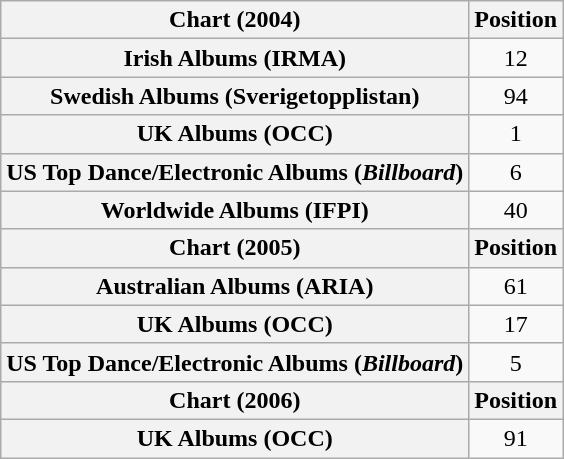<table class="wikitable plainrowheaders" style="text-align:center">
<tr>
<th scope="col">Chart (2004)</th>
<th scope="col">Position</th>
</tr>
<tr>
<th scope="row">Irish Albums (IRMA)</th>
<td>12</td>
</tr>
<tr>
<th scope="row">Swedish Albums (Sverigetopplistan)</th>
<td>94</td>
</tr>
<tr>
<th scope="row">UK Albums (OCC)</th>
<td>1</td>
</tr>
<tr>
<th scope="row">US Top Dance/Electronic Albums (<em>Billboard</em>)</th>
<td>6</td>
</tr>
<tr>
<th scope="row">Worldwide Albums (IFPI)</th>
<td>40</td>
</tr>
<tr>
<th scope="col">Chart (2005)</th>
<th scope="col">Position</th>
</tr>
<tr>
<th scope="row">Australian Albums (ARIA)</th>
<td>61</td>
</tr>
<tr>
<th scope="row">UK Albums (OCC)</th>
<td>17</td>
</tr>
<tr>
<th scope="row">US Top Dance/Electronic Albums (<em>Billboard</em>)</th>
<td>5</td>
</tr>
<tr>
<th scope="col">Chart (2006)</th>
<th scope="col">Position</th>
</tr>
<tr>
<th scope="row">UK Albums (OCC)</th>
<td>91</td>
</tr>
</table>
